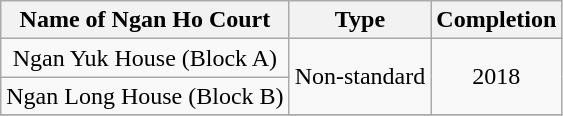<table class="wikitable" style="text-align: center">
<tr>
<th>Name of Ngan Ho Court</th>
<th>Type</th>
<th>Completion</th>
</tr>
<tr>
<td>Ngan Yuk House (Block A)</td>
<td rowspan="2">Non-standard</td>
<td rowspan="2">2018</td>
</tr>
<tr>
<td>Ngan Long House (Block B)</td>
</tr>
<tr>
</tr>
</table>
